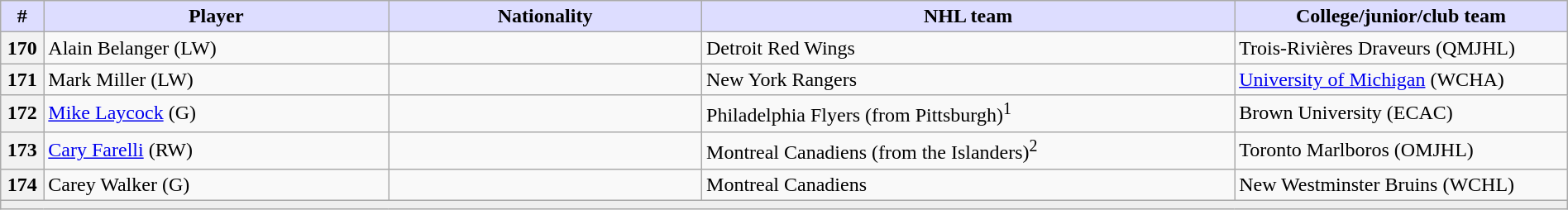<table class="wikitable" style="width: 100%">
<tr>
<th style="background:#ddf; width:2.75%;">#</th>
<th style="background:#ddf; width:22.0%;">Player</th>
<th style="background:#ddf; width:20.0%;">Nationality</th>
<th style="background:#ddf; width:34.0%;">NHL team</th>
<th style="background:#ddf; width:100.0%;">College/junior/club team</th>
</tr>
<tr>
<th>170</th>
<td>Alain Belanger (LW)</td>
<td></td>
<td>Detroit Red Wings</td>
<td>Trois-Rivières Draveurs (QMJHL)</td>
</tr>
<tr>
<th>171</th>
<td>Mark Miller (LW)</td>
<td></td>
<td>New York Rangers</td>
<td><a href='#'>University of Michigan</a> (WCHA)</td>
</tr>
<tr>
<th>172</th>
<td><a href='#'>Mike Laycock</a> (G)</td>
<td></td>
<td>Philadelphia Flyers (from Pittsburgh)<sup>1</sup></td>
<td>Brown University (ECAC)</td>
</tr>
<tr>
<th>173</th>
<td><a href='#'>Cary Farelli</a> (RW)</td>
<td></td>
<td>Montreal Canadiens (from the Islanders)<sup>2</sup></td>
<td>Toronto Marlboros (OMJHL)</td>
</tr>
<tr>
<th>174</th>
<td>Carey Walker (G)</td>
<td></td>
<td>Montreal Canadiens</td>
<td>New Westminster Bruins (WCHL)</td>
</tr>
<tr>
<td align=center colspan="6" bgcolor="#efefef"></td>
</tr>
</table>
